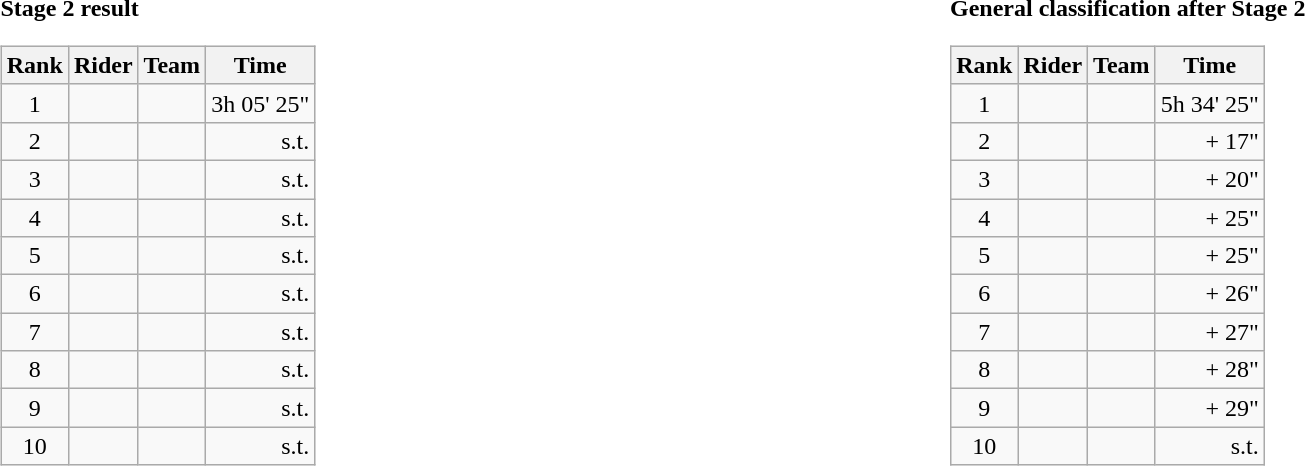<table width=100%>
<tr>
<td valign=top width=50%><strong>Stage 2 result</strong><br><table class="wikitable">
<tr>
<th scope="col">Rank</th>
<th scope="col">Rider</th>
<th scope="col">Team</th>
<th scope="col">Time</th>
</tr>
<tr>
<td style="text-align:center;">1</td>
<td></td>
<td></td>
<td style="text-align:right;">3h 05' 25"</td>
</tr>
<tr>
<td style="text-align:center;">2</td>
<td></td>
<td></td>
<td style="text-align:right;">s.t.</td>
</tr>
<tr>
<td style="text-align:center;">3</td>
<td></td>
<td></td>
<td style="text-align:right;">s.t.</td>
</tr>
<tr>
<td style="text-align:center;">4</td>
<td></td>
<td></td>
<td style="text-align:right;">s.t.</td>
</tr>
<tr>
<td style="text-align:center;">5</td>
<td></td>
<td></td>
<td style="text-align:right;">s.t.</td>
</tr>
<tr>
<td style="text-align:center;">6</td>
<td></td>
<td></td>
<td style="text-align:right;">s.t.</td>
</tr>
<tr>
<td style="text-align:center;">7</td>
<td></td>
<td></td>
<td style="text-align:right;">s.t.</td>
</tr>
<tr>
<td style="text-align:center;">8</td>
<td></td>
<td></td>
<td style="text-align:right;">s.t.</td>
</tr>
<tr>
<td style="text-align:center;">9</td>
<td></td>
<td></td>
<td style="text-align:right;">s.t.</td>
</tr>
<tr>
<td style="text-align:center;">10</td>
<td></td>
<td></td>
<td style="text-align:right;">s.t.</td>
</tr>
</table>
</td>
<td></td>
<td valign=top width=50%><strong>General classification after Stage 2</strong><br><table class="wikitable">
<tr>
<th scope="col">Rank</th>
<th scope="col">Rider</th>
<th scope="col">Team</th>
<th scope="col">Time</th>
</tr>
<tr>
<td style="text-align:center;">1</td>
<td>   </td>
<td></td>
<td style="text-align:right;">5h 34' 25"</td>
</tr>
<tr>
<td style="text-align:center;">2</td>
<td> </td>
<td></td>
<td style="text-align:right;">+ 17"</td>
</tr>
<tr>
<td style="text-align:center;">3</td>
<td></td>
<td></td>
<td style="text-align:right;">+ 20"</td>
</tr>
<tr>
<td style="text-align:center;">4</td>
<td></td>
<td></td>
<td style="text-align:right;">+ 25"</td>
</tr>
<tr>
<td style="text-align:center;">5</td>
<td> </td>
<td></td>
<td style="text-align:right;">+ 25"</td>
</tr>
<tr>
<td style="text-align:center;">6</td>
<td></td>
<td></td>
<td style="text-align:right;">+ 26"</td>
</tr>
<tr>
<td style="text-align:center;">7</td>
<td></td>
<td></td>
<td style="text-align:right;">+ 27"</td>
</tr>
<tr>
<td style="text-align:center;">8</td>
<td></td>
<td></td>
<td style="text-align:right;">+ 28"</td>
</tr>
<tr>
<td style="text-align:center;">9</td>
<td></td>
<td></td>
<td style="text-align:right;">+ 29"</td>
</tr>
<tr>
<td style="text-align:center;">10</td>
<td></td>
<td></td>
<td style="text-align:right;">s.t.</td>
</tr>
</table>
</td>
</tr>
</table>
